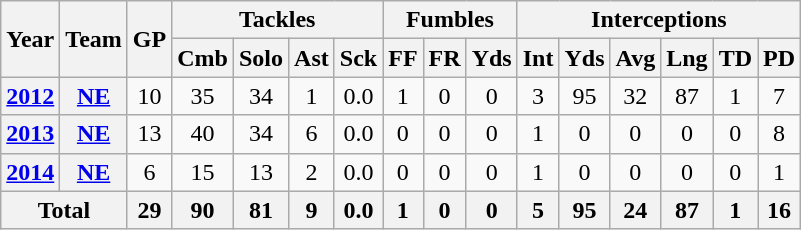<table class="wikitable" style="text-align:center;">
<tr>
<th rowspan="2">Year</th>
<th rowspan="2">Team</th>
<th rowspan="2">GP</th>
<th colspan="4">Tackles</th>
<th colspan="3">Fumbles</th>
<th colspan="6">Interceptions</th>
</tr>
<tr>
<th>Cmb</th>
<th>Solo</th>
<th>Ast</th>
<th>Sck</th>
<th>FF</th>
<th>FR</th>
<th>Yds</th>
<th>Int</th>
<th>Yds</th>
<th>Avg</th>
<th>Lng</th>
<th>TD</th>
<th>PD</th>
</tr>
<tr>
<th><a href='#'>2012</a></th>
<th><a href='#'>NE</a></th>
<td>10</td>
<td>35</td>
<td>34</td>
<td>1</td>
<td>0.0</td>
<td>1</td>
<td>0</td>
<td>0</td>
<td>3</td>
<td>95</td>
<td>32</td>
<td>87</td>
<td>1</td>
<td>7</td>
</tr>
<tr>
<th><a href='#'>2013</a></th>
<th><a href='#'>NE</a></th>
<td>13</td>
<td>40</td>
<td>34</td>
<td>6</td>
<td>0.0</td>
<td>0</td>
<td>0</td>
<td>0</td>
<td>1</td>
<td>0</td>
<td>0</td>
<td>0</td>
<td>0</td>
<td>8</td>
</tr>
<tr>
<th><a href='#'>2014</a></th>
<th><a href='#'>NE</a></th>
<td>6</td>
<td>15</td>
<td>13</td>
<td>2</td>
<td>0.0</td>
<td>0</td>
<td>0</td>
<td>0</td>
<td>1</td>
<td>0</td>
<td>0</td>
<td>0</td>
<td>0</td>
<td>1</td>
</tr>
<tr>
<th colspan="2">Total</th>
<th>29</th>
<th>90</th>
<th>81</th>
<th>9</th>
<th>0.0</th>
<th>1</th>
<th>0</th>
<th>0</th>
<th>5</th>
<th>95</th>
<th>24</th>
<th>87</th>
<th>1</th>
<th>16</th>
</tr>
</table>
